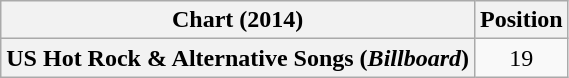<table class="wikitable sortable plainrowheaders" style="text-align:center">
<tr>
<th scope="col">Chart (2014)</th>
<th scope="col">Position</th>
</tr>
<tr>
<th scope="row">US Hot Rock & Alternative Songs (<em>Billboard</em>)</th>
<td>19</td>
</tr>
</table>
